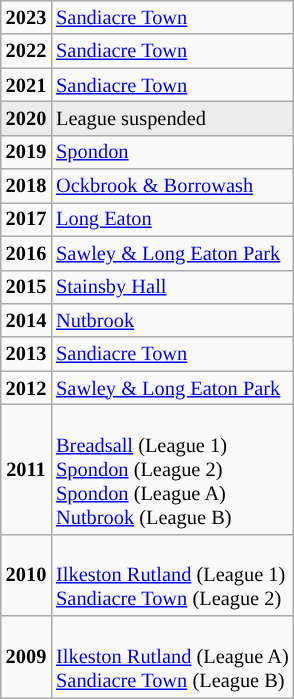<table class="wikitable" style="font-size:85%">
<tr>
<td style="text-align: center; font-weight: bold;">2023</td>
<td><a href='#'>Sandiacre Town</a></td>
</tr>
<tr>
<td style="text-align: center; font-weight: bold;">2022</td>
<td><a href='#'>Sandiacre Town</a></td>
</tr>
<tr>
<td style="text-align: center; font-weight: bold;">2021</td>
<td><a href='#'>Sandiacre Town</a></td>
</tr>
<tr>
<td bgcolor="#ececec"; style="text-align: center; font-weight: bold;">2020</td>
<td bgcolor="#ececec";>League suspended</td>
</tr>
<tr>
<td style="text-align: center; font-weight: bold;">2019</td>
<td><a href='#'>Spondon</a></td>
</tr>
<tr>
<td style="text-align: center; font-weight: bold;">2018</td>
<td><a href='#'>Ockbrook & Borrowash</a></td>
</tr>
<tr>
<td style="text-align: center; font-weight: bold;">2017</td>
<td><a href='#'>Long Eaton</a></td>
</tr>
<tr>
<td style="text-align: center; font-weight: bold;">2016</td>
<td><a href='#'>Sawley & Long Eaton Park</a></td>
</tr>
<tr>
<td style="text-align: center; font-weight: bold;">2015</td>
<td><a href='#'>Stainsby Hall</a></td>
</tr>
<tr>
<td style="text-align: center; font-weight: bold;">2014</td>
<td><a href='#'>Nutbrook</a></td>
</tr>
<tr>
<td style="text-align: center; font-weight: bold;">2013</td>
<td><a href='#'>Sandiacre Town</a></td>
</tr>
<tr>
<td style="text-align: center; font-weight: bold;">2012</td>
<td><a href='#'>Sawley & Long Eaton Park</a></td>
</tr>
<tr>
<td style="text-align: center; font-weight: bold;">2011</td>
<td><br><a href='#'>Breadsall</a> (League 1)<br>
<a href='#'>Spondon</a> (League 2)<br>
<a href='#'>Spondon</a> (League A)<br>
<a href='#'>Nutbrook</a> (League B)</td>
</tr>
<tr>
<td style="text-align: center; font-weight: bold;">2010</td>
<td><br><a href='#'>Ilkeston Rutland</a> (League 1)<br>
<a href='#'>Sandiacre Town</a> (League 2)</td>
</tr>
<tr>
<td style="text-align: center; font-weight: bold;">2009</td>
<td><br><a href='#'>Ilkeston Rutland</a> (League A)<br>
<a href='#'>Sandiacre Town</a> (League B)</td>
</tr>
</table>
